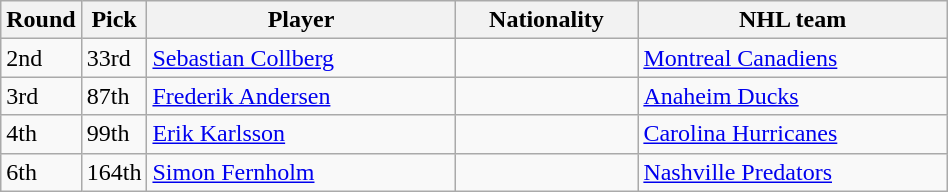<table border="1" width="50%" class="wikitable">
<tr>
<th bgcolor="#DDDDFF" width="5.0%">Round</th>
<th bgcolor="#DDDDFF" width="5.0%">Pick</th>
<th bgcolor="#DDDDFF" width="35.0%">Player</th>
<th bgcolor="#DDDDFF" width="20.0%">Nationality</th>
<th bgcolor="#DDDDFF" width="35.0%">NHL team</th>
</tr>
<tr>
<td>2nd</td>
<td>33rd</td>
<td><a href='#'>Sebastian Collberg</a></td>
<td></td>
<td><a href='#'>Montreal Canadiens</a></td>
</tr>
<tr>
<td>3rd</td>
<td>87th</td>
<td><a href='#'>Frederik Andersen</a></td>
<td></td>
<td><a href='#'>Anaheim Ducks</a></td>
</tr>
<tr>
<td>4th</td>
<td>99th</td>
<td><a href='#'>Erik Karlsson</a></td>
<td></td>
<td><a href='#'>Carolina Hurricanes</a></td>
</tr>
<tr>
<td>6th</td>
<td>164th</td>
<td><a href='#'>Simon Fernholm</a></td>
<td></td>
<td><a href='#'>Nashville Predators</a></td>
</tr>
</table>
